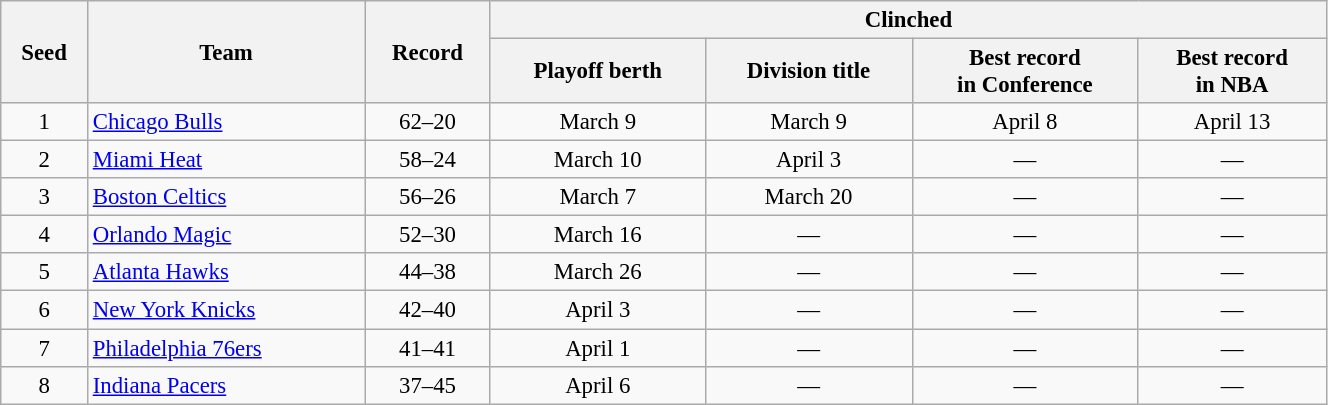<table class=wikitable style="font-size:95%; text-align:center;" width=70%>
<tr>
<th rowspan=2>Seed</th>
<th rowspan=2>Team</th>
<th rowspan=2>Record</th>
<th colspan=4>Clinched</th>
</tr>
<tr>
<th>Playoff berth</th>
<th>Division title</th>
<th>Best record<br> in Conference</th>
<th>Best record<br> in NBA</th>
</tr>
<tr>
<td>1</td>
<td align=left><a href='#'>Chicago Bulls</a></td>
<td>62–20</td>
<td>March 9</td>
<td>March 9</td>
<td>April 8</td>
<td>April 13</td>
</tr>
<tr>
<td>2</td>
<td align=left><a href='#'>Miami Heat</a></td>
<td>58–24</td>
<td>March 10</td>
<td>April 3</td>
<td>—</td>
<td>—</td>
</tr>
<tr>
<td>3</td>
<td align=left><a href='#'>Boston Celtics</a></td>
<td>56–26</td>
<td>March 7</td>
<td>March 20</td>
<td>—</td>
<td>—</td>
</tr>
<tr>
<td>4</td>
<td align=left><a href='#'>Orlando Magic</a></td>
<td>52–30</td>
<td>March 16</td>
<td>—</td>
<td>—</td>
<td>—</td>
</tr>
<tr>
<td>5</td>
<td align=left><a href='#'>Atlanta Hawks</a></td>
<td>44–38</td>
<td>March 26</td>
<td>—</td>
<td>—</td>
<td>—</td>
</tr>
<tr>
<td>6</td>
<td align=left><a href='#'>New York Knicks</a></td>
<td>42–40</td>
<td>April 3</td>
<td>—</td>
<td>—</td>
<td>—</td>
</tr>
<tr>
<td>7</td>
<td align=left><a href='#'>Philadelphia 76ers</a></td>
<td>41–41</td>
<td>April 1</td>
<td>—</td>
<td>—</td>
<td>—</td>
</tr>
<tr>
<td>8</td>
<td align=left><a href='#'>Indiana Pacers</a></td>
<td>37–45</td>
<td>April 6</td>
<td>—</td>
<td>—</td>
<td>—</td>
</tr>
</table>
